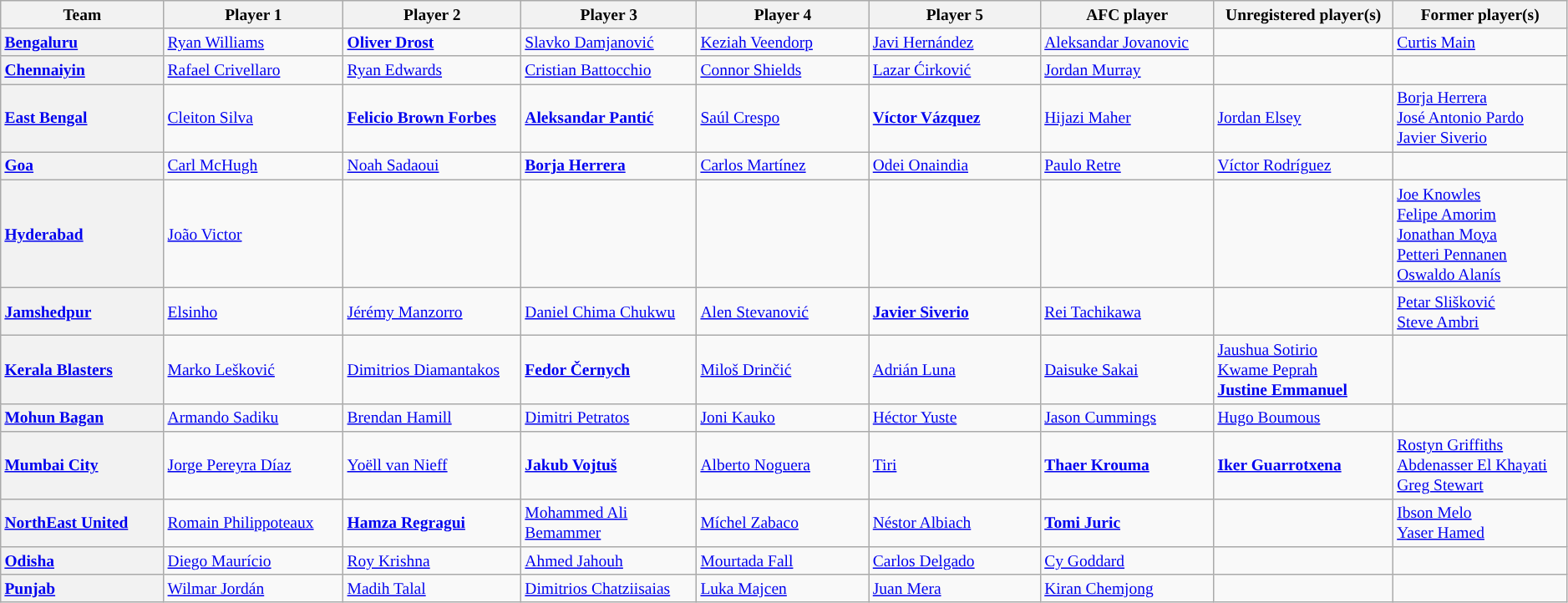<table class="wikitable" style="text-align: left; font-size:small;">
<tr>
<th scope=col style="width:160px;">Team</th>
<th scope=col style="width:180px;">Player 1</th>
<th scope=col style="width:180px;">Player 2</th>
<th scope=col style="width:180px;">Player 3</th>
<th scope=col style="width:180px;">Player 4</th>
<th scope=col style="width:180px;">Player 5</th>
<th scope=col style="width:180px;">AFC player</th>
<th scope=col style="width:180px;">Unregistered player(s)</th>
<th scope=col style="width:180px;">Former player(s)</th>
</tr>
<tr>
<th scope=row style="text-align: left;"><a href='#'>Bengaluru</a></th>
<td> <a href='#'>Ryan Williams</a></td>
<td> <strong><a href='#'>Oliver Drost</a></strong></td>
<td> <a href='#'>Slavko Damjanović</a></td>
<td> <a href='#'>Keziah Veendorp</a></td>
<td> <a href='#'>Javi Hernández</a></td>
<td> <a href='#'>Aleksandar Jovanovic</a></td>
<td></td>
<td> <a href='#'>Curtis Main</a></td>
</tr>
<tr>
<th scope=row style="text-align: left;"><a href='#'>Chennaiyin</a></th>
<td> <a href='#'>Rafael Crivellaro</a></td>
<td> <a href='#'>Ryan Edwards</a></td>
<td> <a href='#'>Cristian Battocchio</a></td>
<td> <a href='#'>Connor Shields</a></td>
<td> <a href='#'>Lazar Ćirković</a></td>
<td> <a href='#'>Jordan Murray</a></td>
<td></td>
<td></td>
</tr>
<tr>
<th scope=row style="text-align: left;"><a href='#'>East Bengal</a></th>
<td> <a href='#'>Cleiton Silva</a></td>
<td> <strong><a href='#'>Felicio Brown Forbes</a></strong></td>
<td> <strong><a href='#'>Aleksandar Pantić</a></strong></td>
<td> <a href='#'>Saúl Crespo</a></td>
<td> <strong><a href='#'>Víctor Vázquez</a></strong></td>
<td> <a href='#'>Hijazi Maher</a></td>
<td> <a href='#'>Jordan Elsey</a><br></td>
<td><span> <a href='#'>Borja Herrera</a><br> <a href='#'>José Antonio Pardo</a></span><br> <a href='#'>Javier Siverio</a></td>
</tr>
<tr>
<th scope=row style="text-align: left;"><a href='#'>Goa</a></th>
<td> <a href='#'>Carl McHugh</a></td>
<td> <a href='#'>Noah Sadaoui</a></td>
<td> <strong><a href='#'>Borja Herrera</a></strong></td>
<td> <a href='#'>Carlos Martínez</a></td>
<td> <a href='#'>Odei Onaindia</a></td>
<td> <a href='#'>Paulo Retre</a></td>
<td> <a href='#'>Víctor Rodríguez</a></td>
<td></td>
</tr>
<tr>
<th scope=row style="text-align: left;"><a href='#'>Hyderabad</a></th>
<td> <a href='#'>João Victor</a></td>
<td></td>
<td></td>
<td></td>
<td></td>
<td></td>
<td></td>
<td><span> <a href='#'>Joe Knowles</a><br> <a href='#'>Felipe Amorim</a><br> <a href='#'>Jonathan Moya</a><br> <a href='#'>Petteri Pennanen</a></span><br> <a href='#'>Oswaldo Alanís</a></td>
</tr>
<tr>
<th scope=row style="text-align: left;"><a href='#'>Jamshedpur</a></th>
<td> <a href='#'>Elsinho</a></td>
<td> <a href='#'>Jérémy Manzorro</a></td>
<td> <a href='#'>Daniel Chima Chukwu</a></td>
<td> <a href='#'>Alen Stevanović</a></td>
<td> <strong><a href='#'>Javier Siverio</a></strong></td>
<td> <a href='#'>Rei Tachikawa</a></td>
<td></td>
<td> <a href='#'>Petar Slišković</a><br> <a href='#'>Steve Ambri</a></td>
</tr>
<tr>
<th scope=row style="text-align: left;"><a href='#'>Kerala Blasters</a></th>
<td> <a href='#'>Marko Lešković</a></td>
<td> <a href='#'>Dimitrios Diamantakos</a></td>
<td> <strong><a href='#'>Fedor Černych</a></strong></td>
<td> <a href='#'>Miloš Drinčić</a></td>
<td> <a href='#'>Adrián Luna</a></td>
<td> <a href='#'>Daisuke Sakai</a></td>
<td><span> <a href='#'>Jaushua Sotirio</a></span><br> <a href='#'>Kwame Peprah</a><br> <strong><a href='#'>Justine Emmanuel</a></strong></td>
<td></td>
</tr>
<tr>
<th scope=row style="text-align: left;"><a href='#'>Mohun Bagan</a></th>
<td> <a href='#'>Armando Sadiku</a></td>
<td> <a href='#'>Brendan Hamill</a></td>
<td> <a href='#'>Dimitri Petratos</a></td>
<td> <a href='#'>Joni Kauko</a></td>
<td> <a href='#'>Héctor Yuste</a></td>
<td> <a href='#'>Jason Cummings</a></td>
<td> <a href='#'>Hugo Boumous</a></td>
<td></td>
</tr>
<tr>
<th scope=row style="text-align: left;"><a href='#'>Mumbai City</a></th>
<td> <a href='#'>Jorge Pereyra Díaz</a></td>
<td> <a href='#'>Yoëll van Nieff</a></td>
<td> <strong><a href='#'>Jakub Vojtuš</a></strong></td>
<td> <a href='#'>Alberto Noguera</a></td>
<td> <a href='#'>Tiri</a></td>
<td> <strong><a href='#'>Thaer Krouma</a></strong></td>
<td> <strong><a href='#'>Iker Guarrotxena</a></strong></td>
<td> <a href='#'>Rostyn Griffiths</a><br> <a href='#'>Abdenasser El Khayati</a><br> <a href='#'>Greg Stewart</a></td>
</tr>
<tr>
<th scope=row style="text-align: left;"><a href='#'>NorthEast United</a></th>
<td> <a href='#'>Romain Philippoteaux</a></td>
<td> <strong><a href='#'>Hamza Regragui</a></strong></td>
<td> <a href='#'>Mohammed Ali Bemammer</a></td>
<td> <a href='#'>Míchel Zabaco</a></td>
<td> <a href='#'>Néstor Albiach</a></td>
<td> <strong><a href='#'>Tomi Juric</a></strong></td>
<td></td>
<td> <a href='#'>Ibson Melo</a><br> <a href='#'>Yaser Hamed</a></td>
</tr>
<tr>
<th scope=row style="text-align: left;"><a href='#'>Odisha</a></th>
<td> <a href='#'>Diego Maurício</a></td>
<td> <a href='#'>Roy Krishna</a></td>
<td> <a href='#'>Ahmed Jahouh</a></td>
<td> <a href='#'>Mourtada Fall</a></td>
<td> <a href='#'>Carlos Delgado</a></td>
<td> <a href='#'>Cy Goddard</a></td>
<td></td>
<td></td>
</tr>
<tr>
<th scope=row style="text-align: left;"><a href='#'>Punjab</a></th>
<td> <a href='#'>Wilmar Jordán</a></td>
<td> <a href='#'>Madih Talal</a></td>
<td> <a href='#'>Dimitrios Chatziisaias</a></td>
<td> <a href='#'>Luka Majcen</a></td>
<td> <a href='#'>Juan Mera</a></td>
<td> <a href='#'>Kiran Chemjong</a></td>
<td></td>
<td></td>
</tr>
</table>
